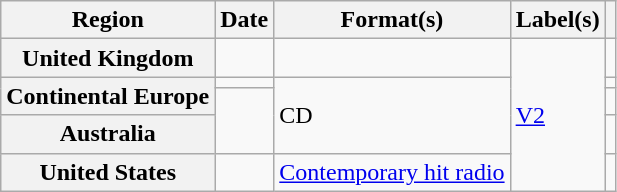<table class="wikitable plainrowheaders">
<tr>
<th scope="col">Region</th>
<th scope="col">Date</th>
<th scope="col">Format(s)</th>
<th scope="col">Label(s)</th>
<th scope="col"></th>
</tr>
<tr>
<th scope="row">United Kingdom</th>
<td></td>
<td></td>
<td rowspan="5"><a href='#'>V2</a></td>
<td align="center"></td>
</tr>
<tr>
<th scope="row" rowspan="2">Continental Europe</th>
<td></td>
<td rowspan="3">CD</td>
<td align="center"></td>
</tr>
<tr>
<td rowspan="2"></td>
<td align="center"></td>
</tr>
<tr>
<th scope="row">Australia</th>
<td align="center"></td>
</tr>
<tr>
<th scope="row">United States</th>
<td></td>
<td><a href='#'>Contemporary hit radio</a></td>
<td align="center"></td>
</tr>
</table>
